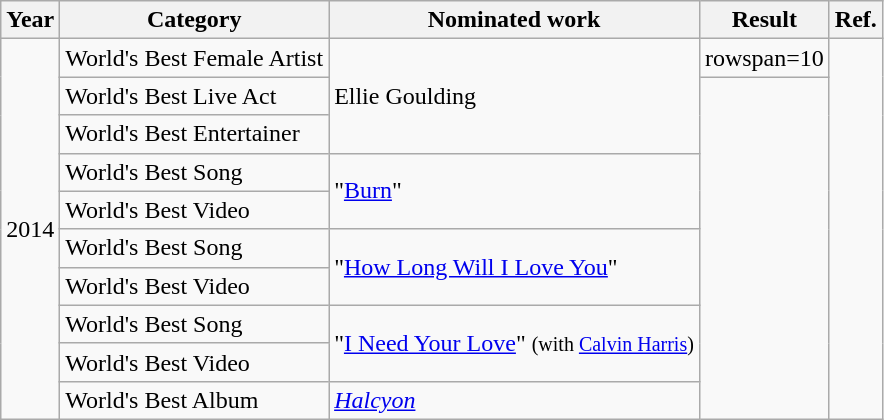<table class="wikitable">
<tr>
<th>Year</th>
<th>Category</th>
<th>Nominated work</th>
<th>Result</th>
<th>Ref.</th>
</tr>
<tr>
<td rowspan="10">2014</td>
<td>World's Best Female Artist</td>
<td rowspan="3">Ellie Goulding</td>
<td>rowspan=10 </td>
<td rowspan="10"></td>
</tr>
<tr>
<td>World's Best Live Act</td>
</tr>
<tr>
<td>World's Best Entertainer</td>
</tr>
<tr>
<td>World's Best Song</td>
<td rowspan="2">"<a href='#'>Burn</a>"</td>
</tr>
<tr>
<td>World's Best Video</td>
</tr>
<tr>
<td>World's Best Song</td>
<td rowspan="2">"<a href='#'>How Long Will I Love You</a>"</td>
</tr>
<tr>
<td>World's Best Video</td>
</tr>
<tr>
<td>World's Best Song</td>
<td rowspan="2">"<a href='#'>I Need Your Love</a>" <small>(with <a href='#'>Calvin Harris</a>)</small></td>
</tr>
<tr>
<td>World's Best Video</td>
</tr>
<tr>
<td>World's Best Album</td>
<td><em><a href='#'>Halcyon</a></em></td>
</tr>
</table>
